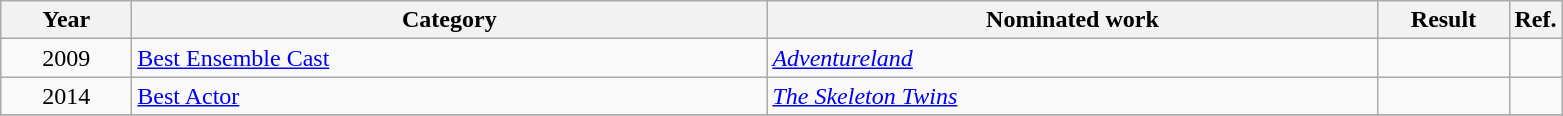<table class=wikitable>
<tr>
<th scope="col" style="width:5em;">Year</th>
<th scope="col" style="width:26em;">Category</th>
<th scope="col" style="width:25em;">Nominated work</th>
<th scope="col" style="width:5em;">Result</th>
<th>Ref.</th>
</tr>
<tr>
<td style="text-align:center;">2009</td>
<td><a href='#'>Best Ensemble Cast</a></td>
<td><em><a href='#'>Adventureland</a></em></td>
<td></td>
<td style="text-align:center;"></td>
</tr>
<tr>
<td style="text-align:center;">2014</td>
<td><a href='#'>Best Actor</a></td>
<td><em><a href='#'>The Skeleton Twins</a></em></td>
<td></td>
<td style="text-align:center;"></td>
</tr>
<tr>
</tr>
</table>
